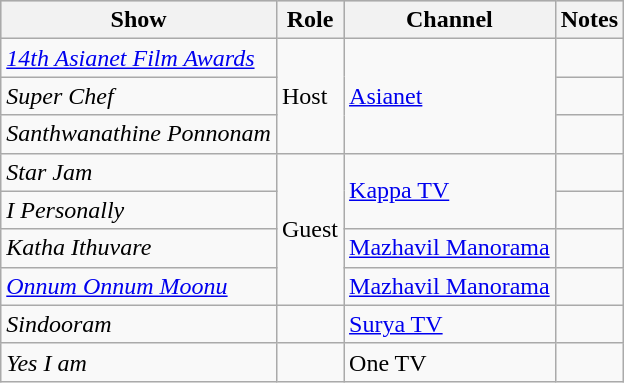<table class="wikitable">
<tr style="background:#ccc; text-align:center;">
<th>Show</th>
<th>Role</th>
<th>Channel</th>
<th>Notes</th>
</tr>
<tr>
<td><em><a href='#'>14th Asianet Film Awards</a></em></td>
<td rowspan=3>Host</td>
<td rowspan=3><a href='#'>Asianet</a></td>
<td></td>
</tr>
<tr>
<td><em>Super Chef</em></td>
<td></td>
</tr>
<tr>
<td><em>Santhwanathine Ponnonam</em></td>
<td></td>
</tr>
<tr>
<td><em>Star Jam</em></td>
<td rowspan=4>Guest</td>
<td rowspan=2><a href='#'>Kappa TV</a></td>
<td></td>
</tr>
<tr>
<td><em>I Personally</em></td>
<td></td>
</tr>
<tr>
<td><em>Katha Ithuvare</em></td>
<td><a href='#'>Mazhavil Manorama</a></td>
<td></td>
</tr>
<tr>
<td><em><a href='#'>Onnum Onnum Moonu</a></em></td>
<td><a href='#'>Mazhavil Manorama</a></td>
<td></td>
</tr>
<tr>
<td><em>Sindooram</em></td>
<td></td>
<td><a href='#'>Surya TV</a></td>
<td></td>
</tr>
<tr>
<td><em>Yes I am</em></td>
<td></td>
<td>One TV</td>
<td></td>
</tr>
</table>
